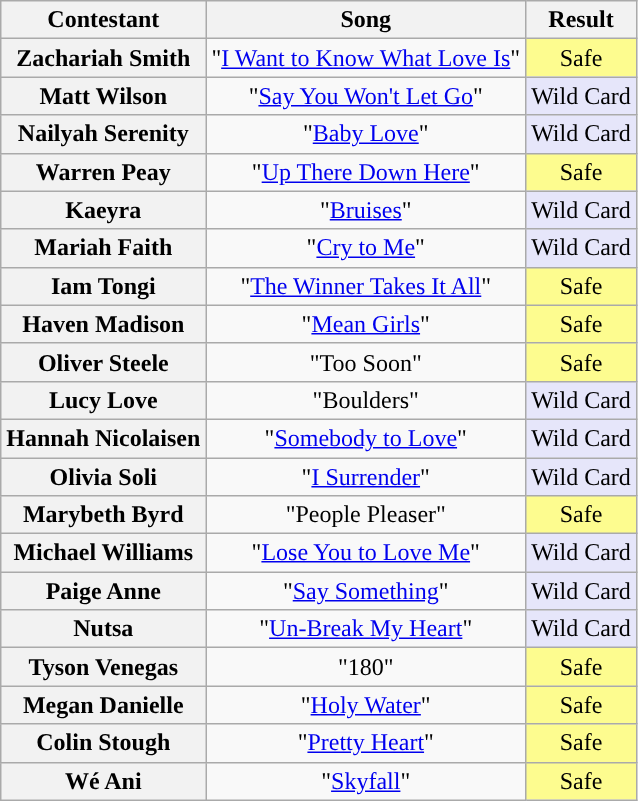<table class="wikitable" style="text-align:center">
<tr>
<th scope="col">Contestant</th>
<th scope="col">Song</th>
<th scope="col">Result</th>
</tr>
<tr>
<th scope="row">Zachariah Smith</th>
<td>"<a href='#'>I Want to Know What Love Is</a>"</td>
<td style="background:#FDFC8F;">Safe</td>
</tr>
<tr>
<th scope="row">Matt Wilson</th>
<td>"<a href='#'>Say You Won't Let Go</a>"</td>
<td style="background:#E6E6FA;">Wild Card</td>
</tr>
<tr>
<th scope="row">Nailyah Serenity</th>
<td>"<a href='#'>Baby Love</a>"</td>
<td style="background:#E6E6FA;">Wild Card</td>
</tr>
<tr>
<th scope="row">Warren Peay</th>
<td>"<a href='#'>Up There Down Here</a>"</td>
<td style="background:#FDFC8F;">Safe</td>
</tr>
<tr>
<th scope="row">Kaeyra</th>
<td>"<a href='#'>Bruises</a>"</td>
<td style="background:#E6E6FA;">Wild Card</td>
</tr>
<tr>
<th scope="row">Mariah Faith</th>
<td>"<a href='#'>Cry to Me</a>"</td>
<td style="background:#E6E6FA;">Wild Card</td>
</tr>
<tr>
<th scope="row">Iam Tongi</th>
<td>"<a href='#'>The Winner Takes It All</a>"</td>
<td style="background:#FDFC8F;">Safe</td>
</tr>
<tr>
<th scope="row">Haven Madison</th>
<td>"<a href='#'>Mean Girls</a>"</td>
<td style="background:#FDFC8F;">Safe</td>
</tr>
<tr>
<th scope="row">Oliver Steele</th>
<td>"Too Soon"</td>
<td style="background:#FDFC8F;">Safe</td>
</tr>
<tr>
<th scope="row">Lucy Love</th>
<td>"Boulders"</td>
<td style="background:#E6E6FA;">Wild Card</td>
</tr>
<tr>
<th scope="row">Hannah Nicolaisen</th>
<td>"<a href='#'>Somebody to Love</a>"</td>
<td style="background:#E6E6FA;">Wild Card</td>
</tr>
<tr>
<th scope="row">Olivia Soli</th>
<td>"<a href='#'>I Surrender</a>"</td>
<td style="background:#E6E6FA;">Wild Card</td>
</tr>
<tr>
<th scope="row">Marybeth Byrd</th>
<td>"People Pleaser"</td>
<td style="background:#FDFC8F;">Safe</td>
</tr>
<tr>
<th scope="row">Michael Williams</th>
<td>"<a href='#'>Lose You to Love Me</a>"</td>
<td style="background:#E6E6FA;">Wild Card</td>
</tr>
<tr>
<th scope="row">Paige Anne</th>
<td>"<a href='#'>Say Something</a>"</td>
<td style="background:#E6E6FA;">Wild Card</td>
</tr>
<tr>
<th scope="row">Nutsa</th>
<td>"<a href='#'>Un-Break My Heart</a>"</td>
<td style="background:#E6E6FA;">Wild Card</td>
</tr>
<tr>
<th scope="row">Tyson Venegas</th>
<td>"180"</td>
<td style="background:#FDFC8F;">Safe</td>
</tr>
<tr>
<th scope="row">Megan Danielle</th>
<td>"<a href='#'>Holy Water</a>"</td>
<td style="background:#FDFC8F;">Safe</td>
</tr>
<tr>
<th scope="row">Colin Stough</th>
<td>"<a href='#'>Pretty Heart</a>"</td>
<td style="background:#FDFC8F;">Safe</td>
</tr>
<tr>
<th scope="row">Wé Ani</th>
<td>"<a href='#'>Skyfall</a>"</td>
<td style="background:#FDFC8F;">Safe</td>
</tr>
</table>
